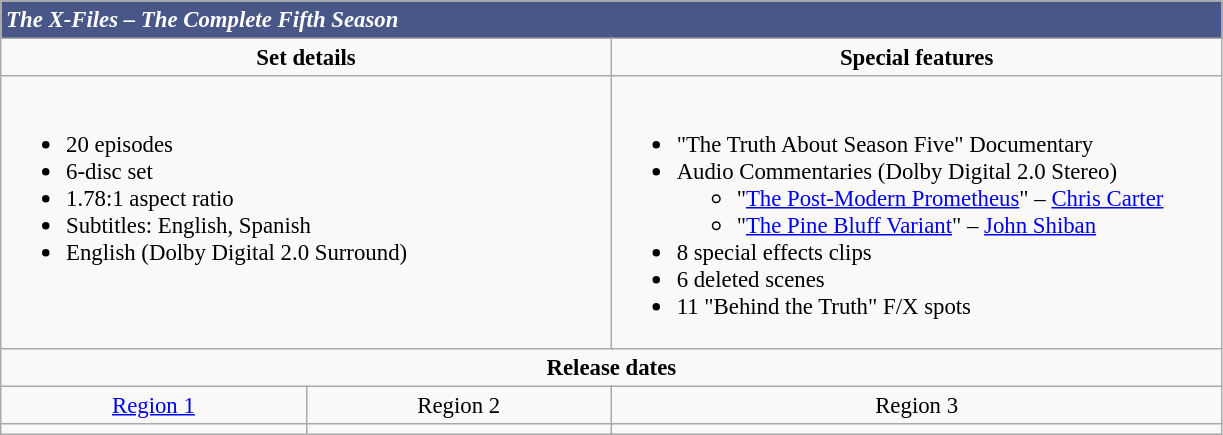<table class="wikitable" style="font-size: 95%;">
<tr style="background:#485688; color:#fff;">
<td colspan="8"><strong><em>The X-Files – The Complete Fifth Season</em></strong></td>
</tr>
<tr style="vertical-align:top; text-align:center;">
<td style="width:400px;" colspan="4"><strong>Set details</strong></td>
<td style="width:400px; " colspan="4"><strong>Special features</strong></td>
</tr>
<tr valign="top">
<td colspan="4"  style="text-align:left; width:400px;"><br><ul><li>20 episodes</li><li>6-disc set</li><li>1.78:1 aspect ratio</li><li>Subtitles: English, Spanish</li><li>English (Dolby Digital 2.0 Surround)</li></ul></td>
<td colspan="4"  style="text-align:left; width:400px;"><br><ul><li>"The Truth About Season Five" Documentary</li><li>Audio Commentaries (Dolby Digital 2.0 Stereo)<ul><li>"<a href='#'>The Post-Modern Prometheus</a>" – <a href='#'>Chris Carter</a></li><li>"<a href='#'>The Pine Bluff Variant</a>" – <a href='#'>John Shiban</a></li></ul></li><li>8 special effects clips</li><li>6 deleted scenes</li><li>11 "Behind the Truth" F/X spots</li></ul></td>
</tr>
<tr>
<td colspan="8" style="text-align:center;"><strong>Release dates</strong></td>
</tr>
<tr style="text-align:center;">
<td colspan="2"><a href='#'>Region 1</a></td>
<td colspan="2">Region 2</td>
<td colspan="2">Region 3</td>
</tr>
<tr>
<td colspan="2" style="text-align:center; text-align:center;"></td>
<td colspan="2" style="text-align:center; text-align:center;"></td>
<td colspan="2" style="text-align:center; text-align:center;"></td>
</tr>
</table>
